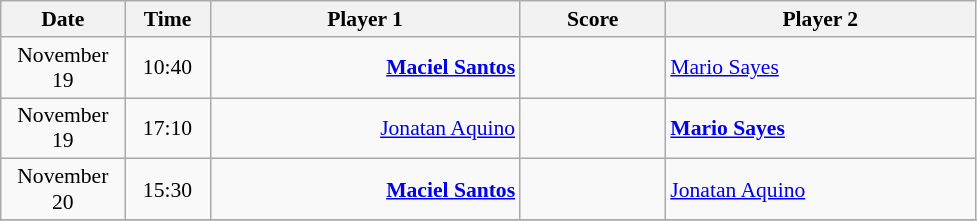<table class="wikitable" style="font-size:90%; text-align:center">
<tr>
<th width="76">Date</th>
<th width="50">Time</th>
<th width="200">Player 1</th>
<th width="90">Score</th>
<th width="200">Player 2</th>
</tr>
<tr>
<td>November 19</td>
<td>10:40</td>
<td align="right"><strong><a href='#'>Maciel Santos</a> </strong></td>
<td></td>
<td align="left"> <a href='#'>Mario Sayes</a></td>
</tr>
<tr>
<td>November 19</td>
<td>17:10</td>
<td align="right"><a href='#'>Jonatan Aquino</a> </td>
<td></td>
<td align="left"><strong> <a href='#'>Mario Sayes</a></strong></td>
</tr>
<tr>
<td>November 20</td>
<td>15:30</td>
<td align="right"><strong><a href='#'>Maciel Santos</a> </strong></td>
<td></td>
<td align="left"> <a href='#'>Jonatan Aquino</a></td>
</tr>
<tr>
</tr>
</table>
